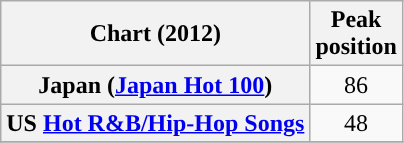<table class="wikitable sortable plainrowheaders">
<tr>
<th scope="col">Chart (2012)</th>
<th scope="col">Peak<br>position</th>
</tr>
<tr>
<th scope="row">Japan (<a href='#'>Japan Hot 100</a>)</th>
<td style="text-align:center">86</td>
</tr>
<tr>
<th scope="row">US <a href='#'>Hot R&B/Hip-Hop Songs</a></th>
<td style="text-align:center;">48</td>
</tr>
<tr>
</tr>
</table>
